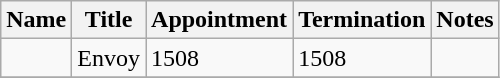<table class="wikitable">
<tr valign="middle">
<th>Name</th>
<th>Title</th>
<th>Appointment</th>
<th>Termination</th>
<th>Notes</th>
</tr>
<tr>
<td></td>
<td>Envoy</td>
<td>1508</td>
<td>1508</td>
<td></td>
</tr>
<tr>
</tr>
</table>
